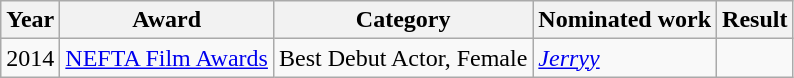<table class="wikitable">
<tr>
<th>Year</th>
<th>Award</th>
<th>Category</th>
<th>Nominated work</th>
<th>Result</th>
</tr>
<tr>
<td>2014</td>
<td><a href='#'>NEFTA Film Awards</a></td>
<td>Best Debut Actor, Female</td>
<td><em><a href='#'>Jerryy</a></em></td>
<td></td>
</tr>
</table>
